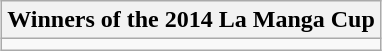<table class="wikitable" style="text-align: 300; margin: 0 auto;">
<tr>
<th>Winners of the 2014 La Manga Cup</th>
</tr>
<tr>
<td></td>
</tr>
</table>
